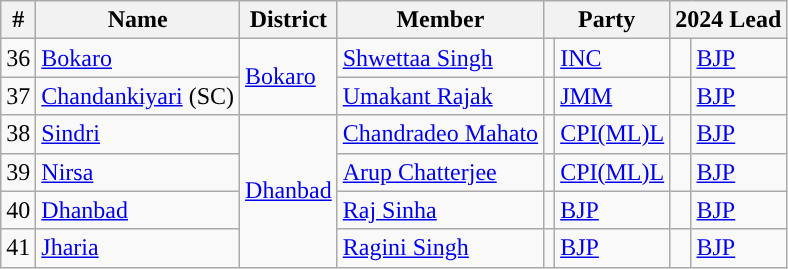<table class="wikitable">
<tr>
<th>#</th>
<th>Name</th>
<th>District</th>
<th>Member</th>
<th colspan="2">Party</th>
<th colspan="2">2024 Lead</th>
</tr>
<tr>
<td>36</td>
<td><a href='#'>Bokaro</a></td>
<td rowspan="2"><a href='#'>Bokaro</a></td>
<td><a href='#'>Shwettaa Singh</a></td>
<td style="background-color: "></td>
<td><a href='#'>INC</a></td>
<td style="background-color: "></td>
<td><a href='#'>BJP</a></td>
</tr>
<tr>
<td>37</td>
<td><a href='#'>Chandankiyari</a> (SC)</td>
<td><a href='#'>Umakant Rajak</a></td>
<td style="background-color: "></td>
<td><a href='#'>JMM</a></td>
<td style="background-color: "></td>
<td><a href='#'>BJP</a></td>
</tr>
<tr>
<td>38</td>
<td><a href='#'>Sindri</a></td>
<td rowspan="4"><a href='#'>Dhanbad</a></td>
<td><a href='#'>Chandradeo Mahato</a></td>
<td style="background-color: "></td>
<td><a href='#'>CPI(ML)L</a></td>
<td style="background-color: "></td>
<td><a href='#'>BJP</a></td>
</tr>
<tr>
<td>39</td>
<td><a href='#'>Nirsa</a></td>
<td><a href='#'>Arup Chatterjee</a></td>
<td style="background-color: "></td>
<td><a href='#'>CPI(ML)L</a></td>
<td style="background-color: "></td>
<td><a href='#'>BJP</a></td>
</tr>
<tr>
<td>40</td>
<td><a href='#'>Dhanbad</a></td>
<td><a href='#'>Raj Sinha</a></td>
<td style="background-color: "></td>
<td><a href='#'>BJP</a></td>
<td style="background-color: "></td>
<td><a href='#'>BJP</a></td>
</tr>
<tr>
<td>41</td>
<td><a href='#'>Jharia</a></td>
<td><a href='#'>Ragini Singh</a></td>
<td style="background-color: "></td>
<td><a href='#'>BJP</a></td>
<td style="background-color: "></td>
<td><a href='#'>BJP</a></td>
</tr>
</table>
